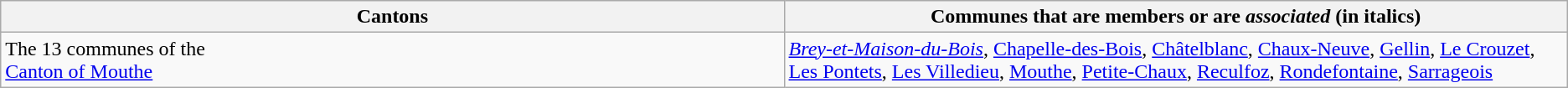<table class="wikitable">
<tr>
<th width="50%">Cantons <br></th>
<th width="50%">Communes that are members or are <em>associated</em> (in italics)</th>
</tr>
<tr>
<td>The 13 communes of the <br> <a href='#'>Canton of Mouthe</a></td>
<td><em><a href='#'>Brey-et-Maison-du-Bois</a></em>, <a href='#'>Chapelle-des-Bois</a>, <a href='#'>Châtelblanc</a>, <a href='#'>Chaux-Neuve</a>, <a href='#'>Gellin</a>, <a href='#'>Le Crouzet</a>, <a href='#'>Les Pontets</a>, <a href='#'>Les Villedieu</a>, <a href='#'>Mouthe</a>, <a href='#'>Petite-Chaux</a>, <a href='#'>Reculfoz</a>, <a href='#'>Rondefontaine</a>, <a href='#'>Sarrageois</a></td>
</tr>
</table>
